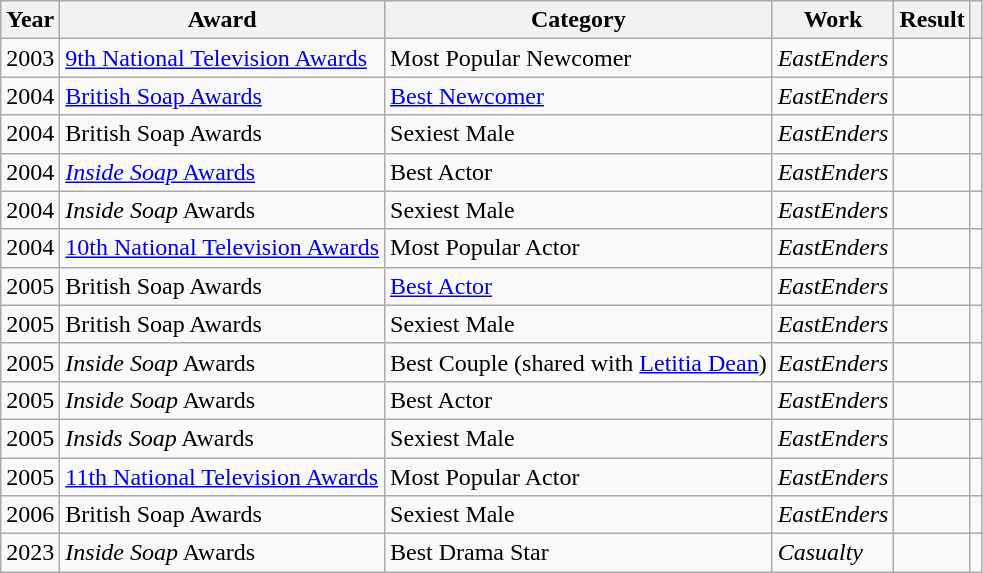<table class="wikitable sortable">
<tr>
<th>Year</th>
<th>Award</th>
<th>Category</th>
<th>Work</th>
<th>Result</th>
<th scope=col class=unsortable></th>
</tr>
<tr>
<td>2003</td>
<td><a href='#'>9th National Television Awards</a></td>
<td>Most Popular Newcomer</td>
<td><em>EastEnders</em></td>
<td></td>
<td align="center"></td>
</tr>
<tr>
<td>2004</td>
<td><a href='#'>British Soap Awards</a></td>
<td><a href='#'>Best Newcomer</a></td>
<td><em>EastEnders</em></td>
<td></td>
<td align="center"></td>
</tr>
<tr>
<td>2004</td>
<td>British Soap Awards</td>
<td>Sexiest Male</td>
<td><em>EastEnders</em></td>
<td></td>
<td align="center"></td>
</tr>
<tr>
<td>2004</td>
<td><a href='#'><em>Inside Soap</em> Awards</a></td>
<td>Best Actor</td>
<td><em>EastEnders</em></td>
<td></td>
<td align="center"></td>
</tr>
<tr>
<td>2004</td>
<td><em>Inside Soap</em> Awards</td>
<td>Sexiest Male</td>
<td><em>EastEnders</em></td>
<td></td>
<td align="center"></td>
</tr>
<tr>
<td>2004</td>
<td><a href='#'>10th National Television Awards</a></td>
<td>Most Popular Actor</td>
<td><em>EastEnders</em></td>
<td></td>
<td align="center"></td>
</tr>
<tr>
<td>2005</td>
<td>British Soap Awards</td>
<td><a href='#'>Best Actor</a></td>
<td><em>EastEnders</em></td>
<td></td>
<td align="center"></td>
</tr>
<tr>
<td>2005</td>
<td>British Soap Awards</td>
<td>Sexiest Male</td>
<td><em>EastEnders</em></td>
<td></td>
<td align="center"></td>
</tr>
<tr>
<td>2005</td>
<td><em>Inside Soap</em> Awards</td>
<td>Best Couple (shared with <a href='#'>Letitia Dean</a>)</td>
<td><em>EastEnders</em></td>
<td></td>
<td align="center"></td>
</tr>
<tr>
<td>2005</td>
<td><em>Inside Soap</em> Awards</td>
<td>Best Actor</td>
<td><em>EastEnders</em></td>
<td></td>
<td align="center"></td>
</tr>
<tr>
<td>2005</td>
<td><em>Insids Soap</em> Awards</td>
<td>Sexiest Male</td>
<td><em>EastEnders</em></td>
<td></td>
<td align="center"></td>
</tr>
<tr>
<td>2005</td>
<td><a href='#'>11th National Television Awards</a></td>
<td>Most Popular Actor</td>
<td><em>EastEnders</em></td>
<td></td>
<td align="center"></td>
</tr>
<tr>
<td>2006</td>
<td>British Soap Awards</td>
<td>Sexiest Male</td>
<td><em>EastEnders</em></td>
<td></td>
<td align="center"></td>
</tr>
<tr>
<td>2023</td>
<td><em>Inside Soap</em> Awards</td>
<td>Best Drama Star</td>
<td><em>Casualty</em></td>
<td></td>
<td align="center"></td>
</tr>
</table>
